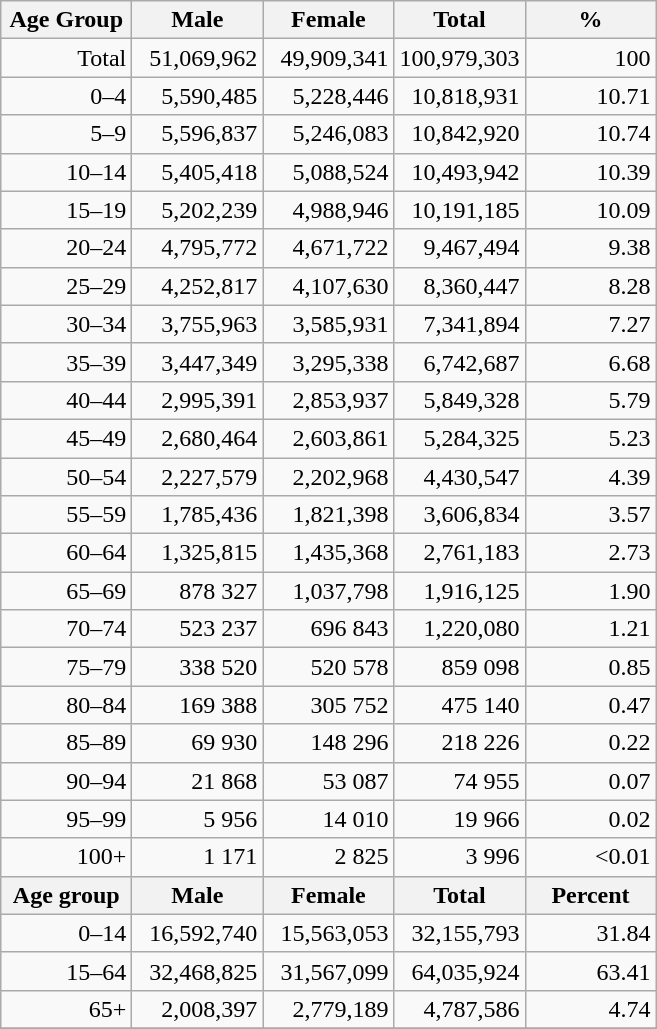<table class="wikitable">
<tr>
<th width="80pt">Age Group</th>
<th width="80pt">Male</th>
<th width="80pt">Female</th>
<th width="80pt">Total</th>
<th width="80pt">%</th>
</tr>
<tr>
<td align="right">Total</td>
<td align="right">51,069,962</td>
<td align="right">49,909,341</td>
<td align="right">100,979,303</td>
<td align="right">100</td>
</tr>
<tr>
<td align="right">0–4</td>
<td align="right">5,590,485</td>
<td align="right">5,228,446</td>
<td align="right">10,818,931</td>
<td align="right">10.71</td>
</tr>
<tr>
<td align="right">5–9</td>
<td align="right">5,596,837</td>
<td align="right">5,246,083</td>
<td align="right">10,842,920</td>
<td align="right">10.74</td>
</tr>
<tr>
<td align="right">10–14</td>
<td align="right">5,405,418</td>
<td align="right">5,088,524</td>
<td align="right">10,493,942</td>
<td align="right">10.39</td>
</tr>
<tr>
<td align="right">15–19</td>
<td align="right">5,202,239</td>
<td align="right">4,988,946</td>
<td align="right">10,191,185</td>
<td align="right">10.09</td>
</tr>
<tr>
<td align="right">20–24</td>
<td align="right">4,795,772</td>
<td align="right">4,671,722</td>
<td align="right">9,467,494</td>
<td align="right">9.38</td>
</tr>
<tr>
<td align="right">25–29</td>
<td align="right">4,252,817</td>
<td align="right">4,107,630</td>
<td align="right">8,360,447</td>
<td align="right">8.28</td>
</tr>
<tr>
<td align="right">30–34</td>
<td align="right">3,755,963</td>
<td align="right">3,585,931</td>
<td align="right">7,341,894</td>
<td align="right">7.27</td>
</tr>
<tr>
<td align="right">35–39</td>
<td align="right">3,447,349</td>
<td align="right">3,295,338</td>
<td align="right">6,742,687</td>
<td align="right">6.68</td>
</tr>
<tr>
<td align="right">40–44</td>
<td align="right">2,995,391</td>
<td align="right">2,853,937</td>
<td align="right">5,849,328</td>
<td align="right">5.79</td>
</tr>
<tr>
<td align="right">45–49</td>
<td align="right">2,680,464</td>
<td align="right">2,603,861</td>
<td align="right">5,284,325</td>
<td align="right">5.23</td>
</tr>
<tr>
<td align="right">50–54</td>
<td align="right">2,227,579</td>
<td align="right">2,202,968</td>
<td align="right">4,430,547</td>
<td align="right">4.39</td>
</tr>
<tr>
<td align="right">55–59</td>
<td align="right">1,785,436</td>
<td align="right">1,821,398</td>
<td align="right">3,606,834</td>
<td align="right">3.57</td>
</tr>
<tr>
<td align="right">60–64</td>
<td align="right">1,325,815</td>
<td align="right">1,435,368</td>
<td align="right">2,761,183</td>
<td align="right">2.73</td>
</tr>
<tr>
<td align="right">65–69</td>
<td align="right">878 327</td>
<td align="right">1,037,798</td>
<td align="right">1,916,125</td>
<td align="right">1.90</td>
</tr>
<tr>
<td align="right">70–74</td>
<td align="right">523 237</td>
<td align="right">696 843</td>
<td align="right">1,220,080</td>
<td align="right">1.21</td>
</tr>
<tr>
<td align="right">75–79</td>
<td align="right">338 520</td>
<td align="right">520 578</td>
<td align="right">859 098</td>
<td align="right">0.85</td>
</tr>
<tr>
<td align="right">80–84</td>
<td align="right">169 388</td>
<td align="right">305 752</td>
<td align="right">475 140</td>
<td align="right">0.47</td>
</tr>
<tr>
<td align="right">85–89</td>
<td align="right">69 930</td>
<td align="right">148 296</td>
<td align="right">218 226</td>
<td align="right">0.22</td>
</tr>
<tr>
<td align="right">90–94</td>
<td align="right">21 868</td>
<td align="right">53 087</td>
<td align="right">74 955</td>
<td align="right">0.07</td>
</tr>
<tr>
<td align="right">95–99</td>
<td align="right">5 956</td>
<td align="right">14 010</td>
<td align="right">19 966</td>
<td align="right">0.02</td>
</tr>
<tr>
<td align="right">100+</td>
<td align="right">1 171</td>
<td align="right">2 825</td>
<td align="right">3 996</td>
<td align="right"><0.01</td>
</tr>
<tr>
<th width="50">Age group</th>
<th width="80pt">Male</th>
<th width="80">Female</th>
<th width="80">Total</th>
<th width="50">Percent</th>
</tr>
<tr>
<td align="right">0–14</td>
<td align="right">16,592,740</td>
<td align="right">15,563,053</td>
<td align="right">32,155,793</td>
<td align="right">31.84</td>
</tr>
<tr>
<td align="right">15–64</td>
<td align="right">32,468,825</td>
<td align="right">31,567,099</td>
<td align="right">64,035,924</td>
<td align="right">63.41</td>
</tr>
<tr>
<td align="right">65+</td>
<td align="right">2,008,397</td>
<td align="right">2,779,189</td>
<td align="right">4,787,586</td>
<td align="right">4.74</td>
</tr>
<tr>
</tr>
</table>
